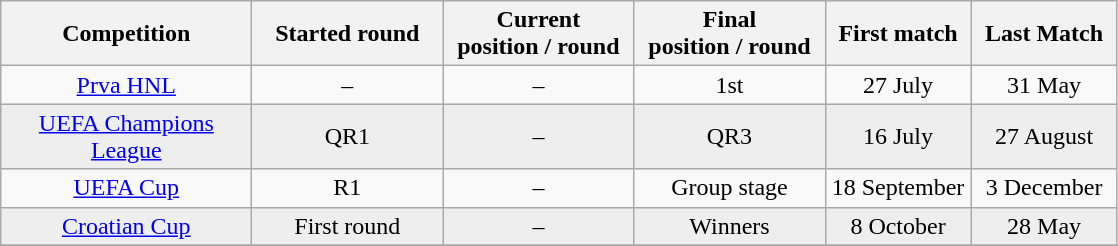<table class="wikitable" style="text-align: center;">
<tr>
<th width="160">Competition</th>
<th width="120">Started round</th>
<th width="120">Current<br>position / round</th>
<th width="120">Final<br>position / round</th>
<th width="90">First match</th>
<th width="90">Last Match</th>
</tr>
<tr>
<td><a href='#'>Prva HNL</a></td>
<td>–</td>
<td>–</td>
<td>1st</td>
<td>27 July</td>
<td>31 May</td>
</tr>
<tr bgcolor=#EEEEEE>
<td><a href='#'>UEFA Champions League</a></td>
<td>QR1</td>
<td>–</td>
<td>QR3</td>
<td>16 July</td>
<td>27 August</td>
</tr>
<tr>
<td><a href='#'>UEFA Cup</a></td>
<td>R1</td>
<td>–</td>
<td>Group stage</td>
<td>18 September</td>
<td>3 December</td>
</tr>
<tr bgcolor=#EEEEEE>
<td><a href='#'>Croatian Cup</a></td>
<td>First round</td>
<td>–</td>
<td>Winners</td>
<td>8 October</td>
<td>28 May</td>
</tr>
<tr>
</tr>
</table>
